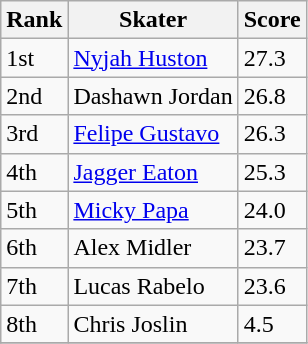<table class="wikitable">
<tr>
<th>Rank</th>
<th>Skater</th>
<th>Score</th>
</tr>
<tr>
<td>1st</td>
<td><a href='#'>Nyjah Huston</a></td>
<td>27.3</td>
</tr>
<tr>
<td>2nd</td>
<td>Dashawn Jordan</td>
<td>26.8</td>
</tr>
<tr>
<td>3rd</td>
<td><a href='#'>Felipe Gustavo</a></td>
<td>26.3</td>
</tr>
<tr>
<td>4th</td>
<td><a href='#'>Jagger Eaton</a></td>
<td>25.3</td>
</tr>
<tr>
<td>5th</td>
<td><a href='#'>Micky Papa</a></td>
<td>24.0</td>
</tr>
<tr>
<td>6th</td>
<td>Alex Midler</td>
<td>23.7</td>
</tr>
<tr>
<td>7th</td>
<td>Lucas Rabelo</td>
<td>23.6</td>
</tr>
<tr>
<td>8th</td>
<td>Chris Joslin</td>
<td>4.5</td>
</tr>
<tr>
</tr>
</table>
